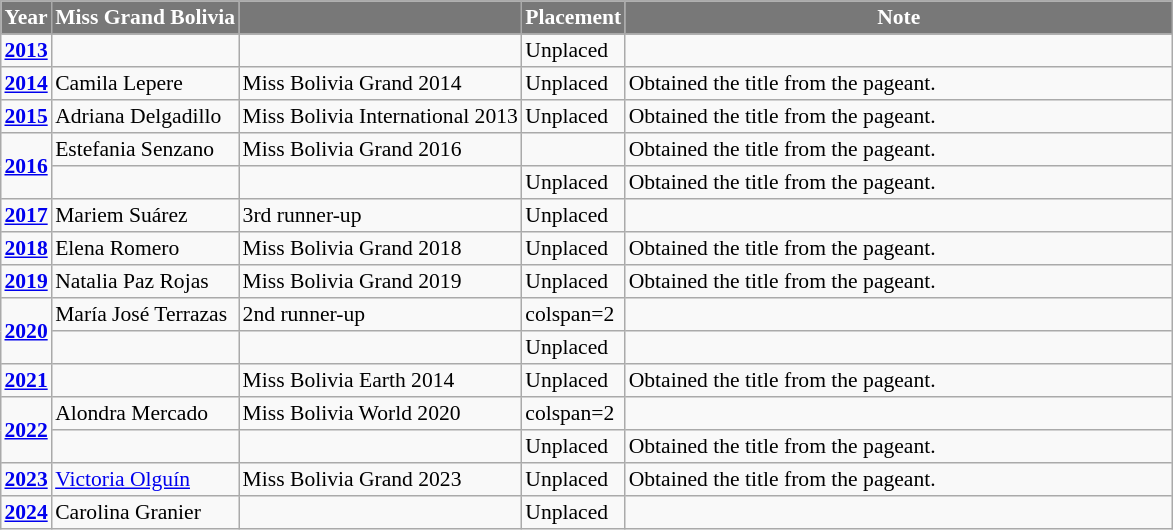<table class="sortable" border="5" cellpadding="2" cellspacing="0" align=" 0 1em 0 0" style="background: #f9f9f9; border: 1px #aaa solid; border-collapse: collapse; font-size: 90%">
<tr>
<th style="background-color:#787878;color:#FFFFFF;">Year</th>
<th style="background-color:#787878;color:#FFFFFF;">Miss Grand Bolivia</th>
<th style="background-color:#787878;color:#FFFFFF;"></th>
<th style="background-color:#787878;color:#FFFFFF;">Placement</th>
<th width=360px style="background-color:#787878;color:#FFFFFF;">Note</th>
</tr>
<tr>
<th><a href='#'>2013</a></th>
<td></td>
<td></td>
<td>Unplaced</td>
<td></td>
</tr>
<tr>
<th><a href='#'>2014</a></th>
<td>Camila Lepere</td>
<td>Miss Bolivia Grand 2014</td>
<td>Unplaced</td>
<td>Obtained the title from the  pageant.</td>
</tr>
<tr>
<th><a href='#'>2015</a></th>
<td>Adriana Delgadillo</td>
<td>Miss Bolivia International 2013</td>
<td>Unplaced</td>
<td>Obtained the title from the  pageant.</td>
</tr>
<tr>
<th rowspan=2><a href='#'>2016</a></th>
<td>Estefania Senzano</td>
<td>Miss Bolivia Grand 2016</td>
<td></td>
<td>Obtained the title from the  pageant.</td>
</tr>
<tr>
<td></td>
<td></td>
<td>Unplaced</td>
<td>Obtained the title from the  pageant.</td>
</tr>
<tr>
<th><a href='#'>2017</a></th>
<td>Mariem Suárez</td>
<td>3rd runner-up </td>
<td>Unplaced</td>
<td></td>
</tr>
<tr>
<th><a href='#'>2018</a></th>
<td>Elena Romero</td>
<td>Miss Bolivia Grand 2018</td>
<td>Unplaced</td>
<td>Obtained the title from the  pageant.</td>
</tr>
<tr>
<th><a href='#'>2019</a></th>
<td>Natalia Paz Rojas</td>
<td>Miss Bolivia Grand 2019</td>
<td>Unplaced</td>
<td>Obtained the title from the  pageant.</td>
</tr>
<tr>
<th rowspan=2><a href='#'>2020</a></th>
<td>María José Terrazas</td>
<td>2nd runner-up </td>
<td>colspan=2 </td>
</tr>
<tr>
<td></td>
<td></td>
<td>Unplaced</td>
<td></td>
</tr>
<tr>
<th><a href='#'>2021</a></th>
<td></td>
<td>Miss Bolivia Earth 2014</td>
<td>Unplaced</td>
<td>Obtained the title from the  pageant.</td>
</tr>
<tr>
<th rowspan=2><a href='#'>2022</a></th>
<td>Alondra Mercado</td>
<td>Miss Bolivia World 2020</td>
<td>colspan=2 </td>
</tr>
<tr>
<td></td>
<td></td>
<td>Unplaced</td>
<td>Obtained the title from the  pageant.</td>
</tr>
<tr>
<th><a href='#'>2023</a></th>
<td><a href='#'>Victoria Olguín</a></td>
<td>Miss Bolivia Grand 2023</td>
<td>Unplaced</td>
<td>Obtained the title from the  pageant.</td>
</tr>
<tr>
<th><a href='#'>2024</a></th>
<td>Carolina Granier</td>
<td></td>
<td>Unplaced</td>
<td></td>
</tr>
</table>
